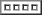<table border="">
<tr>
<td></td>
<td></td>
<td></td>
<td></td>
</tr>
</table>
